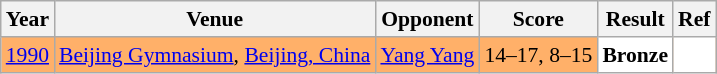<table class="sortable wikitable" style="font-size: 90%;">
<tr>
<th>Year</th>
<th>Venue</th>
<th>Opponent</th>
<th>Score</th>
<th>Result</th>
<th>Ref</th>
</tr>
<tr style="background:#FFB069">
<td align="center"><a href='#'>1990</a></td>
<td align="left"><a href='#'>Beijing Gymnasium</a>, <a href='#'>Beijing, China</a></td>
<td align="left"> <a href='#'>Yang Yang</a></td>
<td align="left">14–17, 8–15</td>
<td style="text-align:left; background:white"> <strong>Bronze</strong></td>
<td style="text-align:center; background:white"></td>
</tr>
</table>
